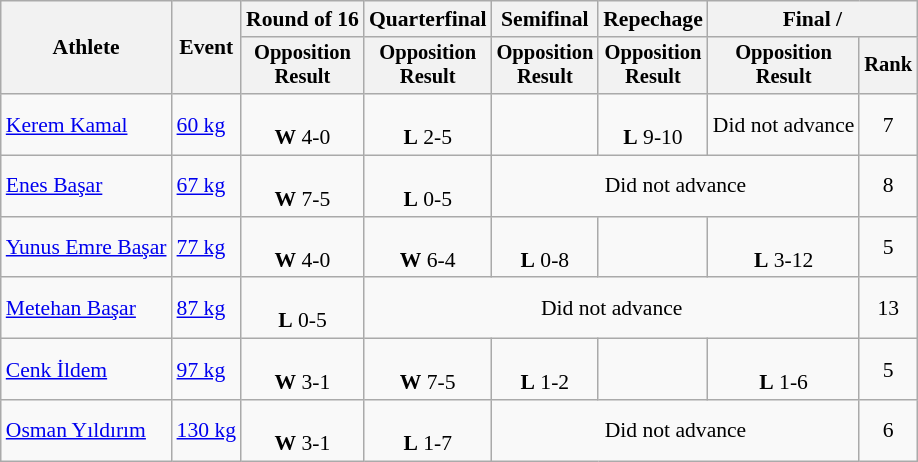<table class="wikitable" style="font-size:90%">
<tr>
<th rowspan="2">Athlete</th>
<th rowspan="2">Event</th>
<th>Round of 16</th>
<th>Quarterfinal</th>
<th>Semifinal</th>
<th>Repechage</th>
<th colspan=2>Final / </th>
</tr>
<tr style="font-size: 95%">
<th>Opposition<br>Result</th>
<th>Opposition<br>Result</th>
<th>Opposition<br>Result</th>
<th>Opposition<br>Result</th>
<th>Opposition<br>Result</th>
<th>Rank</th>
</tr>
<tr align=center>
<td align=left><a href='#'>Kerem Kamal</a></td>
<td align=left><a href='#'>60 kg</a></td>
<td><br><strong>W</strong> 4-0</td>
<td><br><strong>L</strong> 2-5</td>
<td></td>
<td><br><strong>L</strong> 9-10</td>
<td>Did not advance</td>
<td>7</td>
</tr>
<tr align=center>
<td align=left><a href='#'>Enes Başar</a></td>
<td align=left><a href='#'>67 kg</a></td>
<td><br><strong>W</strong> 7-5</td>
<td><br><strong>L</strong> 0-5</td>
<td colspan="3">Did not advance</td>
<td>8</td>
</tr>
<tr align=center>
<td align=left><a href='#'>Yunus Emre Başar</a></td>
<td align=left><a href='#'>77 kg</a></td>
<td><br><strong>W</strong> 4-0</td>
<td><br><strong>W</strong> 6-4</td>
<td><br><strong>L</strong> 0-8</td>
<td></td>
<td><br><strong>L</strong> 3-12</td>
<td>5</td>
</tr>
<tr align=center>
<td align=left><a href='#'>Metehan Başar</a></td>
<td align=left><a href='#'>87 kg</a></td>
<td><br><strong>L</strong> 0-5</td>
<td colspan="4">Did not advance</td>
<td>13</td>
</tr>
<tr align=center>
<td align=left><a href='#'>Cenk İldem</a></td>
<td align=left><a href='#'>97 kg</a></td>
<td><br><strong>W</strong> 3-1</td>
<td><br><strong>W</strong> 7-5</td>
<td><br><strong>L</strong> 1-2</td>
<td></td>
<td><br><strong>L</strong> 1-6</td>
<td>5</td>
</tr>
<tr align=center>
<td align=left><a href='#'>Osman Yıldırım </a></td>
<td align=left><a href='#'>130 kg</a></td>
<td><br><strong>W</strong> 3-1</td>
<td><br><strong>L</strong> 1-7</td>
<td colspan="3">Did not advance</td>
<td>6</td>
</tr>
</table>
